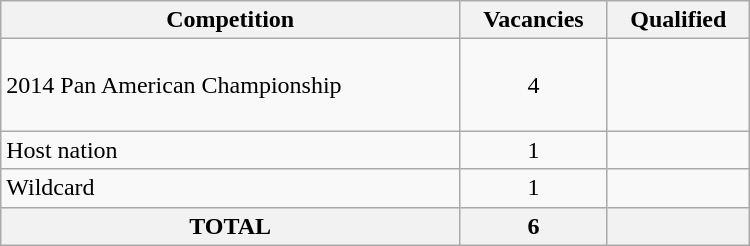<table class="wikitable" width=500>
<tr>
<th>Competition</th>
<th>Vacancies</th>
<th>Qualified</th>
</tr>
<tr>
<td>2014 Pan American Championship</td>
<td align="center">4</td>
<td><br><br><br></td>
</tr>
<tr>
<td>Host nation</td>
<td align="center">1</td>
<td></td>
</tr>
<tr>
<td>Wildcard</td>
<td align="center">1</td>
<td></td>
</tr>
<tr>
<th>TOTAL</th>
<th>6</th>
<th></th>
</tr>
</table>
